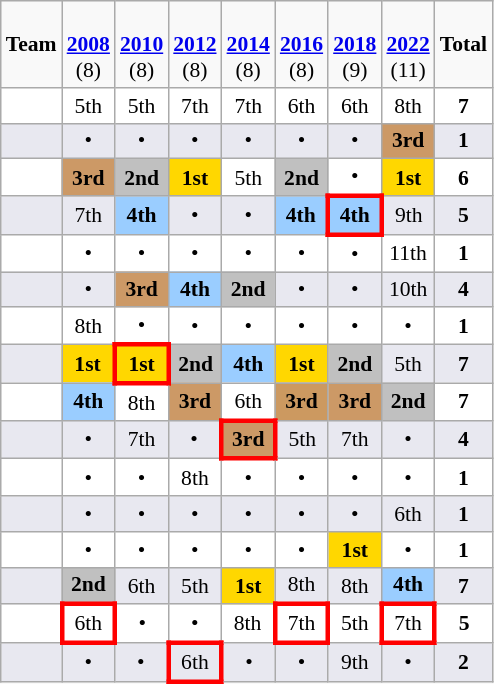<table class="wikitable shortable" style="text-align:center; font-size:90%">
<tr>
<td><strong>Team</strong></td>
<td><br><strong><a href='#'>2008</a></strong><br>(8)</td>
<td><br><strong><a href='#'>2010</a></strong><br>(8)</td>
<td><br><strong><a href='#'>2012</a></strong><br>(8)</td>
<td><br><strong><a href='#'>2014</a></strong><br>(8)</td>
<td><br><strong><a href='#'>2016</a></strong><br>(8)</td>
<td><br><strong><a href='#'>2018</a></strong><br>(9)</td>
<td><br><strong><a href='#'>2022</a></strong><br>(11)</td>
<td><strong>Total</strong></td>
</tr>
<tr bgcolor=#ffffff>
<td align=left></td>
<td>5th</td>
<td>5th</td>
<td>7th</td>
<td>7th</td>
<td>6th</td>
<td>6th</td>
<td>8th</td>
<td><strong>7</strong></td>
</tr>
<tr bgcolor=#e8e8f0>
<td align=left></td>
<td>•</td>
<td>•</td>
<td>•</td>
<td>•</td>
<td>•</td>
<td>•</td>
<td bgcolor="cc9966"><strong>3rd</strong></td>
<td><strong>1</strong></td>
</tr>
<tr bgcolor=#ffffff>
<td align=left></td>
<td bgcolor="cc9966"><strong>3rd</strong></td>
<td bgcolor="silver"><strong>2nd</strong></td>
<td bgcolor="gold"><strong>1st</strong></td>
<td>5th</td>
<td bgcolor="silver"><strong>2nd</strong></td>
<td>•</td>
<td bgcolor="gold"><strong>1st</strong></td>
<td><strong>6</strong></td>
</tr>
<tr bgcolor=#e8e8f0>
<td align=left></td>
<td>7th</td>
<td bgcolor="9acdff"><strong>4th</strong></td>
<td>•</td>
<td>•</td>
<td bgcolor="9acdff"><strong>4th</strong></td>
<td style="border:3px solid red" bgcolor="9acdff"><strong>4th</strong></td>
<td>9th</td>
<td><strong>5</strong></td>
</tr>
<tr bgcolor=#ffffff>
<td align=left></td>
<td>•</td>
<td>•</td>
<td>•</td>
<td>•</td>
<td>•</td>
<td>•</td>
<td>11th</td>
<td><strong>1</strong></td>
</tr>
<tr bgcolor=#e8e8f0>
<td align=left></td>
<td>•</td>
<td bgcolor="cc9966"><strong>3rd</strong></td>
<td bgcolor="9acdff"><strong>4th</strong></td>
<td bgcolor="silver"><strong>2nd</strong></td>
<td>•</td>
<td>•</td>
<td>10th</td>
<td><strong>4</strong></td>
</tr>
<tr bgcolor=#ffffff>
<td align=left></td>
<td>8th</td>
<td>•</td>
<td>•</td>
<td>•</td>
<td>•</td>
<td>•</td>
<td>•</td>
<td><strong>1</strong></td>
</tr>
<tr bgcolor=#e8e8f0>
<td align=left></td>
<td bgcolor="gold"><strong>1st</strong></td>
<td style="border:3px solid red" bgcolor="gold"><strong>1st</strong></td>
<td bgcolor="silver"><strong>2nd</strong></td>
<td bgcolor="9acdff"><strong>4th</strong></td>
<td bgcolor="gold"><strong>1st</strong></td>
<td bgcolor="silver"><strong>2nd</strong></td>
<td>5th</td>
<td><strong>7</strong></td>
</tr>
<tr bgcolor=#ffffff>
<td align=left></td>
<td bgcolor="9acdff"><strong>4th</strong></td>
<td>8th</td>
<td bgcolor="cc9966"><strong>3rd</strong></td>
<td>6th</td>
<td bgcolor="cc996"><strong>3rd</strong></td>
<td bgcolor="cc9966"><strong>3rd</strong></td>
<td bgcolor="silver"><strong>2nd</strong></td>
<td><strong>7</strong></td>
</tr>
<tr bgcolor=#e8e8f0>
<td align=left></td>
<td>•</td>
<td>7th</td>
<td>•</td>
<td style="border:3px solid red" bgcolor="cc9966"><strong>3rd</strong></td>
<td>5th</td>
<td>7th</td>
<td>•</td>
<td><strong>4</strong></td>
</tr>
<tr bgcolor=#ffffff>
<td align=left></td>
<td>•</td>
<td>•</td>
<td>8th</td>
<td>•</td>
<td>•</td>
<td>•</td>
<td>•</td>
<td><strong>1</strong></td>
</tr>
<tr bgcolor=#e8e8f0>
<td align=left></td>
<td>•</td>
<td>•</td>
<td>•</td>
<td>•</td>
<td>•</td>
<td>•</td>
<td>6th</td>
<td><strong>1</strong></td>
</tr>
<tr bgcolor=#ffffff>
<td align=left></td>
<td>•</td>
<td>•</td>
<td>•</td>
<td>•</td>
<td>•</td>
<td bgcolor="gold"><strong>1st</strong></td>
<td>•</td>
<td><strong>1</strong></td>
</tr>
<tr bgcolor=#e8e8f0>
<td align=left></td>
<td bgcolor="silver"><strong>2nd</strong></td>
<td>6th</td>
<td>5th</td>
<td bgcolor="gold"><strong>1st</strong></td>
<td>8th</td>
<td>8th</td>
<td bgcolor="9acdff"><strong>4th</strong></td>
<td><strong>7</strong></td>
</tr>
<tr bgcolor=#ffffff>
<td align=left></td>
<td style="border:3px solid red">6th</td>
<td>•</td>
<td>•</td>
<td>8th</td>
<td style="border:3px solid red">7th</td>
<td>5th</td>
<td style="border:3px solid red">7th</td>
<td><strong>5</strong></td>
</tr>
<tr bgcolor=#e8e8f0>
<td align=left></td>
<td>•</td>
<td>•</td>
<td style="border:3px solid red">6th</td>
<td>•</td>
<td>•</td>
<td>9th</td>
<td>•</td>
<td><strong>2</strong></td>
</tr>
</table>
